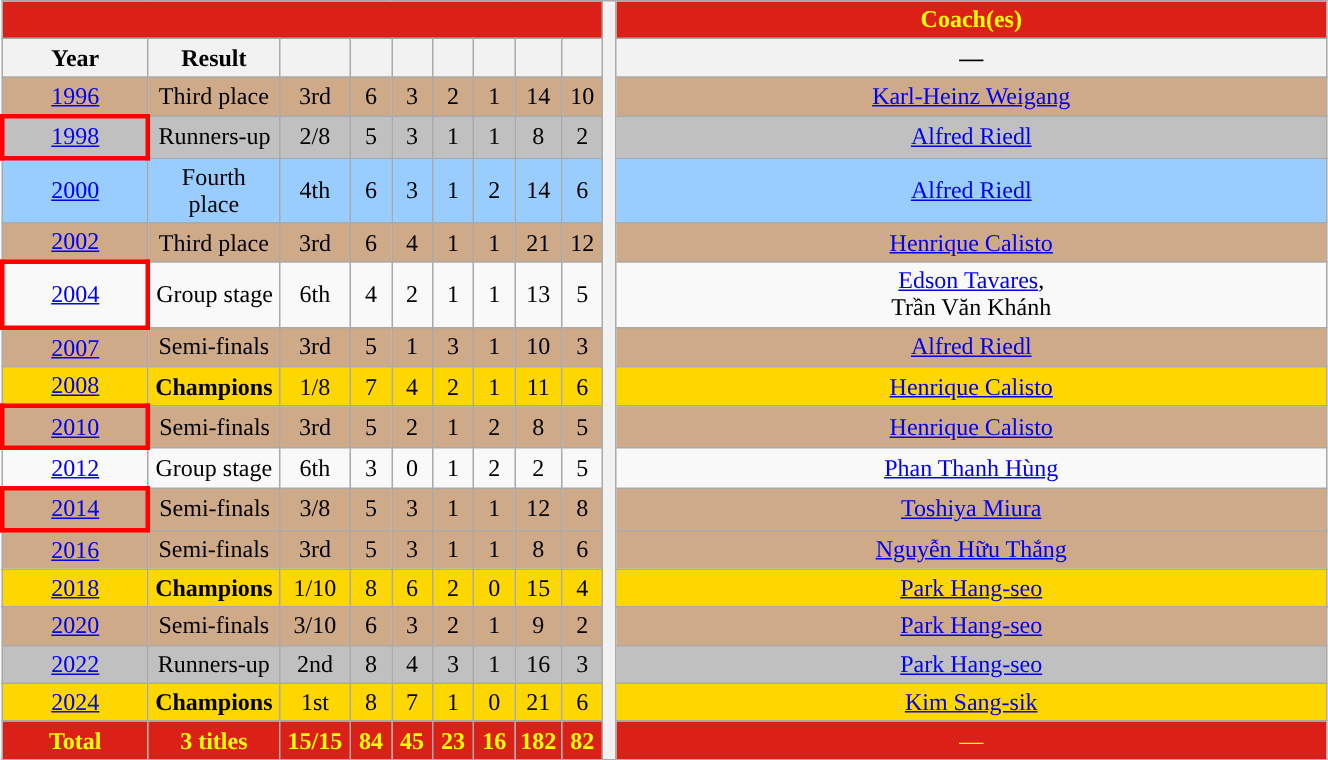<table class="wikitable" style="text-align:center; width:70%;">
<tr>
<th colspan="9" style="background: #DB2017; color: #FFFF00;"><a href='#'></a></th>
<th style="width:1%;" rowspan="39"></th>
<th colspan="2" style="background: #DB2017; color: #FFFF00;">Coach(es)</th>
</tr>
<tr>
<th width="90">Year</th>
<th width="80">Result</th>
<th width="40"></th>
<th width="20"></th>
<th width="20"></th>
<th width="20"></th>
<th width="20"></th>
<th width="20"></th>
<th width="20"></th>
<th><strong>—</strong></th>
</tr>
<tr style="background-color:#cfaa88;">
<td> <a href='#'>1996</a></td>
<td>Third place</td>
<td>3rd</td>
<td>6</td>
<td>3</td>
<td>2</td>
<td>1</td>
<td>14</td>
<td>10</td>
<td> <a href='#'>Karl-Heinz Weigang</a></td>
</tr>
<tr style="background-color:Silver;">
<td style="border:3px solid red"> <a href='#'>1998</a></td>
<td>Runners-up</td>
<td>2/8</td>
<td>5</td>
<td>3</td>
<td>1</td>
<td>1</td>
<td>8</td>
<td>2</td>
<td> <a href='#'>Alfred Riedl</a></td>
</tr>
<tr style="background-color:#9acdff;">
<td> <a href='#'>2000</a></td>
<td>Fourth place</td>
<td>4th</td>
<td>6</td>
<td>3</td>
<td>1</td>
<td>2</td>
<td>14</td>
<td>6</td>
<td> <a href='#'>Alfred Riedl</a></td>
</tr>
<tr style="background-color:#cfaa88;">
<td>  <a href='#'>2002</a></td>
<td>Third place</td>
<td>3rd</td>
<td>6</td>
<td>4</td>
<td>1</td>
<td>1</td>
<td>21</td>
<td>12</td>
<td> <a href='#'>Henrique Calisto</a></td>
</tr>
<tr>
<td style="border:3px solid red">  <a href='#'>2004</a></td>
<td>Group stage</td>
<td>6th</td>
<td>4</td>
<td>2</td>
<td>1</td>
<td>1</td>
<td>13</td>
<td>5</td>
<td> <a href='#'>Edson Tavares</a>, <br> Trần Văn Khánh</td>
</tr>
<tr style="background-color:#cfaa88;">
<td>  <a href='#'>2007</a></td>
<td>Semi-finals</td>
<td>3rd</td>
<td>5</td>
<td>1</td>
<td>3</td>
<td>1</td>
<td>10</td>
<td>3</td>
<td> <a href='#'>Alfred Riedl</a></td>
</tr>
<tr style="background-color:Gold;">
<td>  <a href='#'>2008</a></td>
<td><strong>Champions</strong></td>
<td>1/8</td>
<td>7</td>
<td>4</td>
<td>2</td>
<td>1</td>
<td>11</td>
<td>6</td>
<td> <a href='#'>Henrique Calisto</a></td>
</tr>
<tr style="background-color:#cfaa88;">
<td style="border:3px solid red">  <a href='#'>2010</a></td>
<td>Semi-finals</td>
<td>3rd</td>
<td>5</td>
<td>2</td>
<td>1</td>
<td>2</td>
<td>8</td>
<td>5</td>
<td> <a href='#'>Henrique Calisto</a></td>
</tr>
<tr>
<td>  <a href='#'>2012</a></td>
<td>Group stage</td>
<td>6th</td>
<td>3</td>
<td>0</td>
<td>1</td>
<td>2</td>
<td>2</td>
<td>5</td>
<td> <a href='#'>Phan Thanh Hùng</a></td>
</tr>
<tr style="background-color:#cfaa88;">
<td style="border:3px solid red">  <a href='#'>2014</a></td>
<td>Semi-finals</td>
<td>3/8</td>
<td>5</td>
<td>3</td>
<td>1</td>
<td>1</td>
<td>12</td>
<td>8</td>
<td> <a href='#'>Toshiya Miura</a></td>
</tr>
<tr style="background-color:#cfaa88;">
<td>  <a href='#'>2016</a></td>
<td>Semi-finals</td>
<td>3rd</td>
<td>5</td>
<td>3</td>
<td>1</td>
<td>1</td>
<td>8</td>
<td>6</td>
<td> <a href='#'>Nguyễn Hữu Thắng</a></td>
</tr>
<tr style="background-color:Gold;">
<td> <a href='#'>2018</a></td>
<td><strong>Champions</strong></td>
<td>1/10</td>
<td>8</td>
<td>6</td>
<td>2</td>
<td>0</td>
<td>15</td>
<td>4</td>
<td> <a href='#'>Park Hang-seo</a></td>
</tr>
<tr>
</tr>
<tr style="background-color:#cfaa88;">
<td> <a href='#'>2020</a></td>
<td>Semi-finals</td>
<td>3/10</td>
<td>6</td>
<td>3</td>
<td>2</td>
<td>1</td>
<td>9</td>
<td>2</td>
<td> <a href='#'>Park Hang-seo</a></td>
</tr>
<tr style="background-color:Silver;">
<td> <a href='#'>2022</a></td>
<td>Runners-up</td>
<td>2nd</td>
<td>8</td>
<td>4</td>
<td>3</td>
<td>1</td>
<td>16</td>
<td>3</td>
<td> <a href='#'>Park Hang-seo</a></td>
</tr>
<tr style="background-color:Gold;">
<td> <a href='#'>2024</a></td>
<td><strong>Champions</strong></td>
<td>1st</td>
<td>8</td>
<td>7</td>
<td>1</td>
<td>0</td>
<td>21</td>
<td>6</td>
<td> <a href='#'>Kim Sang-sik</a></td>
</tr>
<tr>
<td colspan=1 style="background: #DB2017; color: #FFFF00;"><strong>Total</strong></td>
<td style="background: #DB2017; color: #FFFF00;"><strong>3 titles</strong></td>
<td style="background: #DB2017; color: #FFFF00;"><strong>15/15</strong></td>
<td style="background: #DB2017; color: #FFFF00;"><strong>84</strong></td>
<td style="background: #DB2017; color: #FFFF00;"><strong>45</strong></td>
<td style="background: #DB2017; color: #FFFF00;"><strong>23</strong></td>
<td style="background: #DB2017; color: #FFFF00;"><strong>16</strong></td>
<td style="background: #DB2017; color: #FFFF00;"><strong>182</strong></td>
<td style="background: #DB2017; color: #FFFF00;"><strong>82</strong></td>
<td style="background: #DB2017; color: #FFFF00;">—</td>
</tr>
</table>
